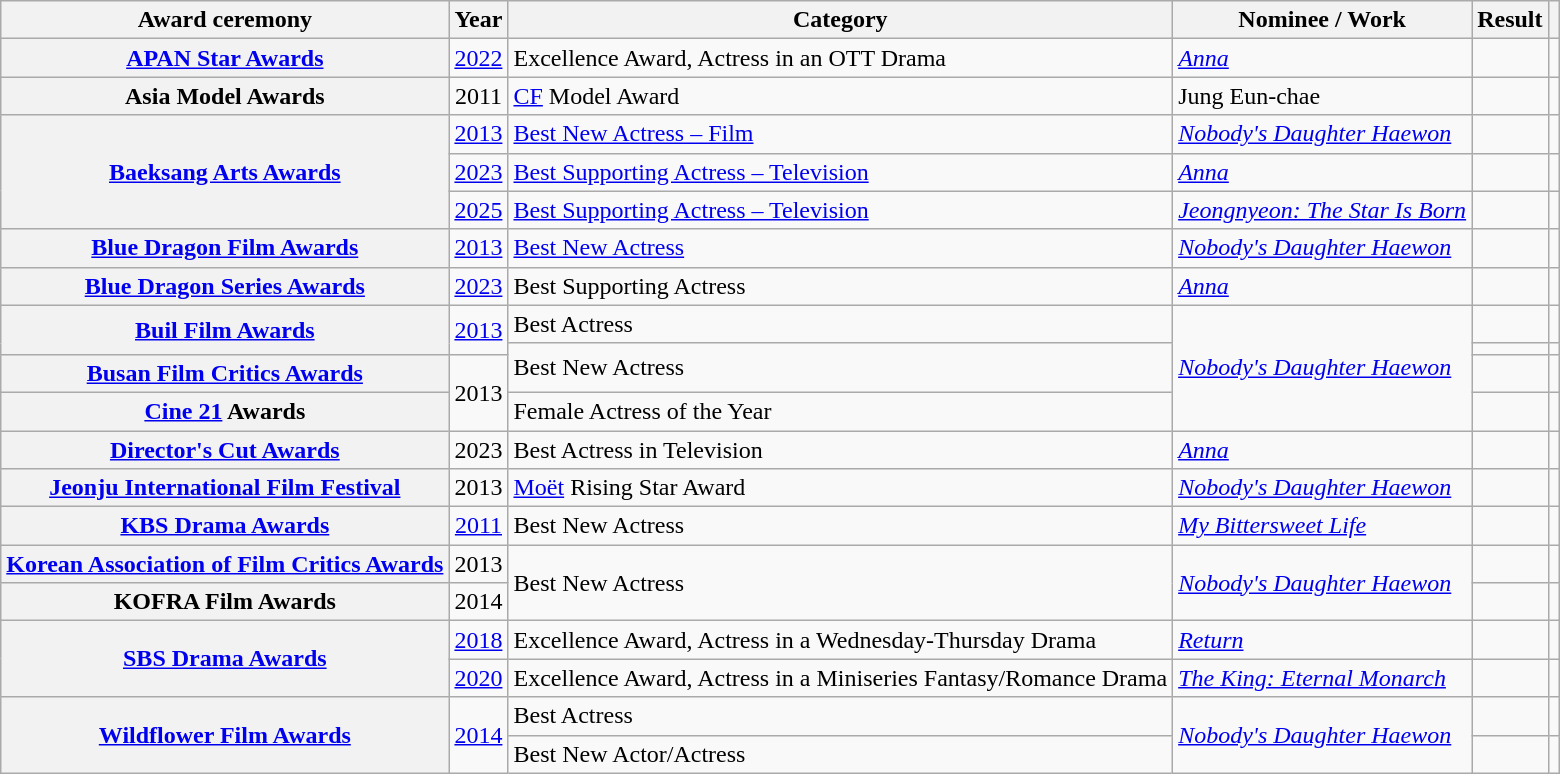<table class="wikitable plainrowheaders sortable">
<tr>
<th scope="col">Award ceremony</th>
<th scope="col">Year</th>
<th scope="col">Category</th>
<th scope="col">Nominee / Work</th>
<th scope="col">Result</th>
<th scope="col" class="unsortable"></th>
</tr>
<tr>
<th scope="row"><a href='#'>APAN Star Awards</a></th>
<td style="text-align:center"><a href='#'>2022</a></td>
<td>Excellence Award, Actress in an OTT Drama</td>
<td><em><a href='#'>Anna</a></em></td>
<td></td>
<td style="text-align:center"></td>
</tr>
<tr>
<th scope="row">Asia Model Awards</th>
<td style="text-align:center">2011</td>
<td><a href='#'>CF</a> Model Award</td>
<td>Jung Eun-chae</td>
<td></td>
<td style="text-align:center"></td>
</tr>
<tr>
<th scope="row"  rowspan="3"><a href='#'>Baeksang Arts Awards</a></th>
<td style="text-align:center"><a href='#'>2013</a></td>
<td><a href='#'>Best New Actress – Film</a></td>
<td><em><a href='#'>Nobody's Daughter Haewon</a></em></td>
<td></td>
<td style="text-align:center"></td>
</tr>
<tr>
<td style="text-align:center"><a href='#'>2023</a></td>
<td><a href='#'>Best Supporting Actress – Television</a></td>
<td><em><a href='#'>Anna</a></em></td>
<td></td>
<td style="text-align:center"></td>
</tr>
<tr>
<td style="text-align:center"><a href='#'>2025</a></td>
<td><a href='#'>Best Supporting Actress – Television</a></td>
<td><em><a href='#'>Jeongnyeon: The Star Is Born</a></em></td>
<td></td>
<td style="text-align:center"></td>
</tr>
<tr>
<th scope="row"><a href='#'>Blue Dragon Film Awards</a></th>
<td style="text-align:center"><a href='#'>2013</a></td>
<td><a href='#'>Best New Actress</a></td>
<td><em><a href='#'>Nobody's Daughter Haewon</a></em></td>
<td></td>
<td style="text-align:center"></td>
</tr>
<tr>
<th scope="row"><a href='#'>Blue Dragon Series Awards</a></th>
<td style="text-align:center"><a href='#'>2023</a></td>
<td>Best Supporting Actress</td>
<td><em><a href='#'>Anna</a></em></td>
<td></td>
<td style="text-align:center"></td>
</tr>
<tr>
<th scope="row"  rowspan="2"><a href='#'>Buil Film Awards</a></th>
<td rowspan="2" style="text-align:center"><a href='#'>2013</a></td>
<td>Best Actress</td>
<td rowspan="4"><em><a href='#'>Nobody's Daughter Haewon</a></em></td>
<td></td>
<td style="text-align:center"></td>
</tr>
<tr>
<td rowspan="2">Best New Actress</td>
<td></td>
<td style="text-align:center"></td>
</tr>
<tr>
<th scope="row"><a href='#'>Busan Film Critics Awards</a></th>
<td rowspan="2" style="text-align:center">2013</td>
<td></td>
<td style="text-align:center"></td>
</tr>
<tr>
<th scope="row"><a href='#'>Cine 21</a> Awards</th>
<td>Female Actress of the Year</td>
<td></td>
<td style="text-align:center"></td>
</tr>
<tr>
<th scope="row"><a href='#'>Director's Cut Awards</a></th>
<td style="text-align:center">2023</td>
<td>Best Actress in Television</td>
<td><em><a href='#'>Anna</a></em></td>
<td></td>
<td style="text-align:center"></td>
</tr>
<tr>
<th scope="row"><a href='#'>Jeonju International Film Festival</a></th>
<td style="text-align:center">2013</td>
<td><a href='#'>Moët</a> Rising Star Award</td>
<td><em><a href='#'>Nobody's Daughter Haewon</a></em></td>
<td></td>
<td style="text-align:center"></td>
</tr>
<tr>
<th scope="row"><a href='#'>KBS Drama Awards</a></th>
<td style="text-align:center"><a href='#'>2011</a></td>
<td>Best New Actress</td>
<td><em><a href='#'>My Bittersweet Life</a></em></td>
<td></td>
<td style="text-align:center"></td>
</tr>
<tr>
<th scope="row"><a href='#'>Korean Association of Film Critics Awards</a></th>
<td style="text-align:center">2013</td>
<td rowspan="2">Best New Actress</td>
<td rowspan="2"><em><a href='#'>Nobody's Daughter Haewon</a></em></td>
<td></td>
<td style="text-align:center"></td>
</tr>
<tr>
<th scope="row">KOFRA Film Awards</th>
<td style="text-align:center">2014</td>
<td></td>
<td style="text-align:center"></td>
</tr>
<tr>
<th scope="row"  rowspan="2"><a href='#'>SBS Drama Awards</a></th>
<td style="text-align:center"><a href='#'>2018</a></td>
<td>Excellence Award, Actress in a Wednesday-Thursday Drama</td>
<td><em><a href='#'>Return</a></em></td>
<td></td>
<td style="text-align:center"></td>
</tr>
<tr>
<td style="text-align:center"><a href='#'>2020</a></td>
<td>Excellence Award, Actress in a Miniseries Fantasy/Romance Drama</td>
<td><em><a href='#'>The King: Eternal Monarch</a></em></td>
<td></td>
<td style="text-align:center"></td>
</tr>
<tr>
<th scope="row"  rowspan="2"><a href='#'>Wildflower Film Awards</a></th>
<td rowspan="2" style="text-align:center"><a href='#'>2014</a></td>
<td>Best Actress</td>
<td rowspan="2"><em><a href='#'>Nobody's Daughter Haewon</a></em></td>
<td></td>
<td style="text-align:center"></td>
</tr>
<tr>
<td>Best New Actor/Actress</td>
<td></td>
<td style="text-align:center"></td>
</tr>
</table>
